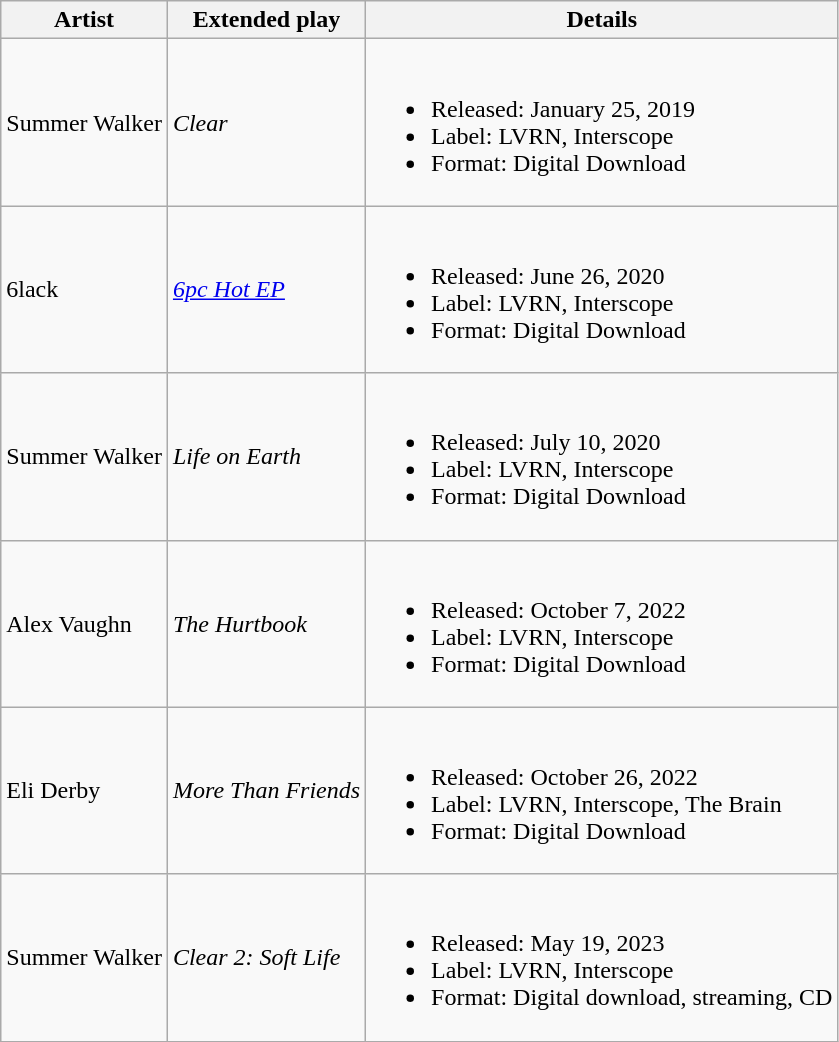<table class="wikitable sortable">
<tr>
<th>Artist</th>
<th>Extended play</th>
<th class="unsortable">Details</th>
</tr>
<tr>
<td>Summer Walker</td>
<td><em>Clear</em></td>
<td><br><ul><li>Released: January 25, 2019</li><li>Label: LVRN, Interscope</li><li>Format: Digital Download</li></ul></td>
</tr>
<tr>
<td>6lack</td>
<td><em><a href='#'>6pc Hot EP</a></em></td>
<td><br><ul><li>Released: June 26, 2020</li><li>Label: LVRN, Interscope</li><li>Format: Digital Download</li></ul></td>
</tr>
<tr>
<td>Summer Walker</td>
<td><em>Life on Earth</em></td>
<td><br><ul><li>Released: July 10, 2020</li><li>Label: LVRN, Interscope</li><li>Format: Digital Download</li></ul></td>
</tr>
<tr>
<td>Alex Vaughn</td>
<td><em>The Hurtbook</em></td>
<td><br><ul><li>Released: October 7, 2022</li><li>Label: LVRN, Interscope</li><li>Format: Digital Download</li></ul></td>
</tr>
<tr>
<td>Eli Derby</td>
<td><em>More Than Friends</em></td>
<td><br><ul><li>Released: October 26, 2022</li><li>Label: LVRN, Interscope, The Brain</li><li>Format: Digital Download</li></ul></td>
</tr>
<tr>
<td>Summer Walker</td>
<td><em>Clear 2: Soft Life</em></td>
<td><br><ul><li>Released: May 19, 2023</li><li>Label: LVRN, Interscope</li><li>Format: Digital download, streaming, CD</li></ul></td>
</tr>
</table>
